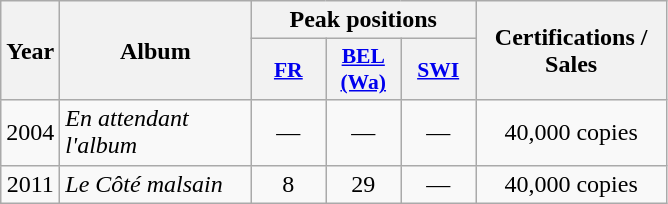<table class="wikitable">
<tr>
<th align="center" rowspan="2" width="10">Year</th>
<th align="center" rowspan="2" width="120">Album</th>
<th align="center" colspan="3" width="30">Peak positions</th>
<th align="center" rowspan="2" width="120">Certifications / Sales</th>
</tr>
<tr>
<th scope="col" style="width:3em;font-size:90%;"><a href='#'>FR</a><br></th>
<th scope="col" style="width:3em;font-size:90%;"><a href='#'>BEL <br>(Wa)</a><br></th>
<th scope="col" style="width:3em;font-size:90%;"><a href='#'>SWI</a><br></th>
</tr>
<tr>
<td align="center">2004</td>
<td><em>En attendant l'album</em></td>
<td align="center">—</td>
<td align="center">—</td>
<td align="center">—</td>
<td align="center">40,000 copies</td>
</tr>
<tr>
<td align="center">2011</td>
<td><em>Le Côté malsain</em></td>
<td align="center">8</td>
<td align="center">29</td>
<td align="center">—</td>
<td align="center">40,000 copies</td>
</tr>
</table>
